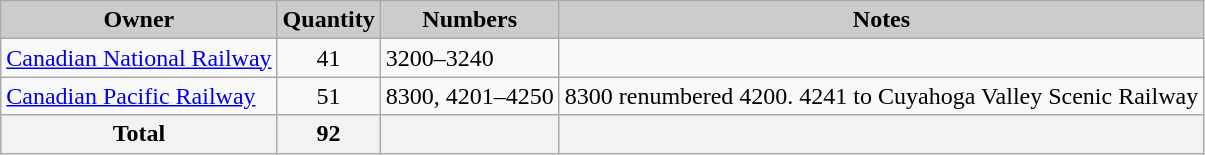<table class="wikitable">
<tr>
<th style="background:#ccc;">Owner</th>
<th style="background:#ccc;">Quantity</th>
<th style="background:#ccc;">Numbers</th>
<th style="background:#ccc;">Notes</th>
</tr>
<tr>
<td><a href='#'>Canadian National Railway</a></td>
<td style="text-align:center;">41</td>
<td>3200–3240</td>
<td></td>
</tr>
<tr>
<td><a href='#'>Canadian Pacific Railway</a></td>
<td style="text-align:center;">51</td>
<td>8300, 4201–4250</td>
<td>8300 renumbered 4200. 4241 to Cuyahoga Valley Scenic Railway</td>
</tr>
<tr>
<th>Total</th>
<th>92</th>
<th></th>
<th></th>
</tr>
</table>
